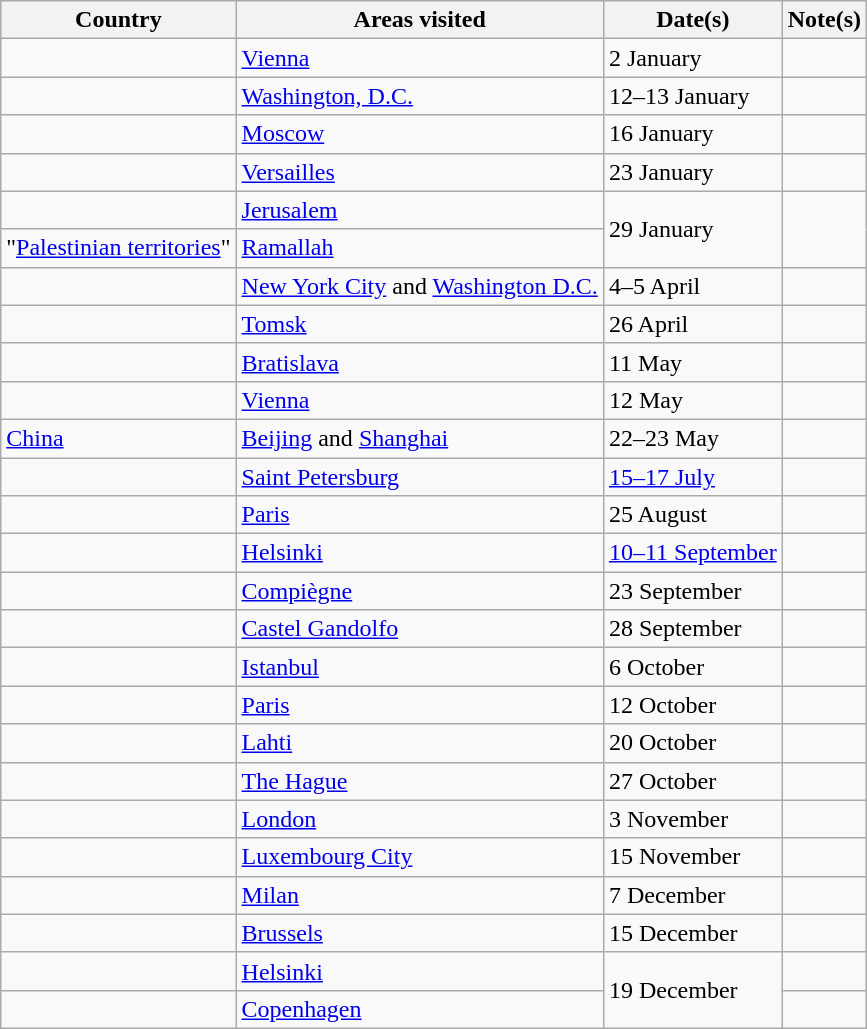<table class="wikitable">
<tr>
<th scope=col>Country</th>
<th scope=col>Areas visited</th>
<th scope=col>Date(s)</th>
<th scope=col>Note(s)</th>
</tr>
<tr>
<td></td>
<td><a href='#'>Vienna</a></td>
<td>2 January</td>
<td></td>
</tr>
<tr>
<td></td>
<td><a href='#'>Washington, D.C.</a></td>
<td>12–13 January</td>
<td></td>
</tr>
<tr>
<td></td>
<td><a href='#'>Moscow</a></td>
<td>16 January</td>
<td></td>
</tr>
<tr>
<td></td>
<td><a href='#'>Versailles</a></td>
<td>23 January</td>
<td></td>
</tr>
<tr>
<td></td>
<td><a href='#'>Jerusalem</a></td>
<td rowspan="2">29 January</td>
<td rowspan="2"></td>
</tr>
<tr>
<td> "<a href='#'>Palestinian territories</a>"</td>
<td><a href='#'>Ramallah</a></td>
</tr>
<tr>
<td></td>
<td><a href='#'>New York City</a> and <a href='#'>Washington D.C.</a></td>
<td>4–5 April</td>
<td></td>
</tr>
<tr>
<td></td>
<td><a href='#'>Tomsk</a></td>
<td>26 April</td>
<td></td>
</tr>
<tr>
<td></td>
<td><a href='#'>Bratislava</a></td>
<td>11 May</td>
<td></td>
</tr>
<tr>
<td></td>
<td><a href='#'>Vienna</a></td>
<td>12 May</td>
<td></td>
</tr>
<tr>
<td> <a href='#'>China</a></td>
<td><a href='#'>Beijing</a> and <a href='#'>Shanghai</a></td>
<td>22–23 May</td>
<td></td>
</tr>
<tr>
<td></td>
<td><a href='#'>Saint Petersburg</a></td>
<td><a href='#'>15–17 July</a></td>
<td></td>
</tr>
<tr>
<td></td>
<td><a href='#'>Paris</a></td>
<td>25 August</td>
<td></td>
</tr>
<tr>
<td></td>
<td><a href='#'>Helsinki</a></td>
<td><a href='#'>10–11 September</a></td>
<td></td>
</tr>
<tr>
<td></td>
<td><a href='#'>Compiègne</a></td>
<td>23 September</td>
<td></td>
</tr>
<tr>
<td></td>
<td><a href='#'>Castel Gandolfo</a></td>
<td>28 September</td>
<td></td>
</tr>
<tr>
<td></td>
<td><a href='#'>Istanbul</a></td>
<td>6 October</td>
<td></td>
</tr>
<tr>
<td></td>
<td><a href='#'>Paris</a></td>
<td>12 October</td>
<td></td>
</tr>
<tr>
<td></td>
<td><a href='#'>Lahti</a></td>
<td>20 October</td>
<td></td>
</tr>
<tr>
<td></td>
<td><a href='#'>The Hague</a></td>
<td>27 October</td>
<td></td>
</tr>
<tr>
<td></td>
<td><a href='#'>London</a></td>
<td>3 November</td>
<td></td>
</tr>
<tr>
<td></td>
<td><a href='#'>Luxembourg City</a></td>
<td>15 November</td>
<td></td>
</tr>
<tr>
<td></td>
<td><a href='#'>Milan</a></td>
<td>7 December</td>
<td></td>
</tr>
<tr>
<td></td>
<td><a href='#'>Brussels</a></td>
<td>15 December</td>
<td></td>
</tr>
<tr>
<td></td>
<td><a href='#'>Helsinki</a></td>
<td rowspan="2">19 December</td>
<td></td>
</tr>
<tr>
<td></td>
<td><a href='#'>Copenhagen</a></td>
<td></td>
</tr>
</table>
